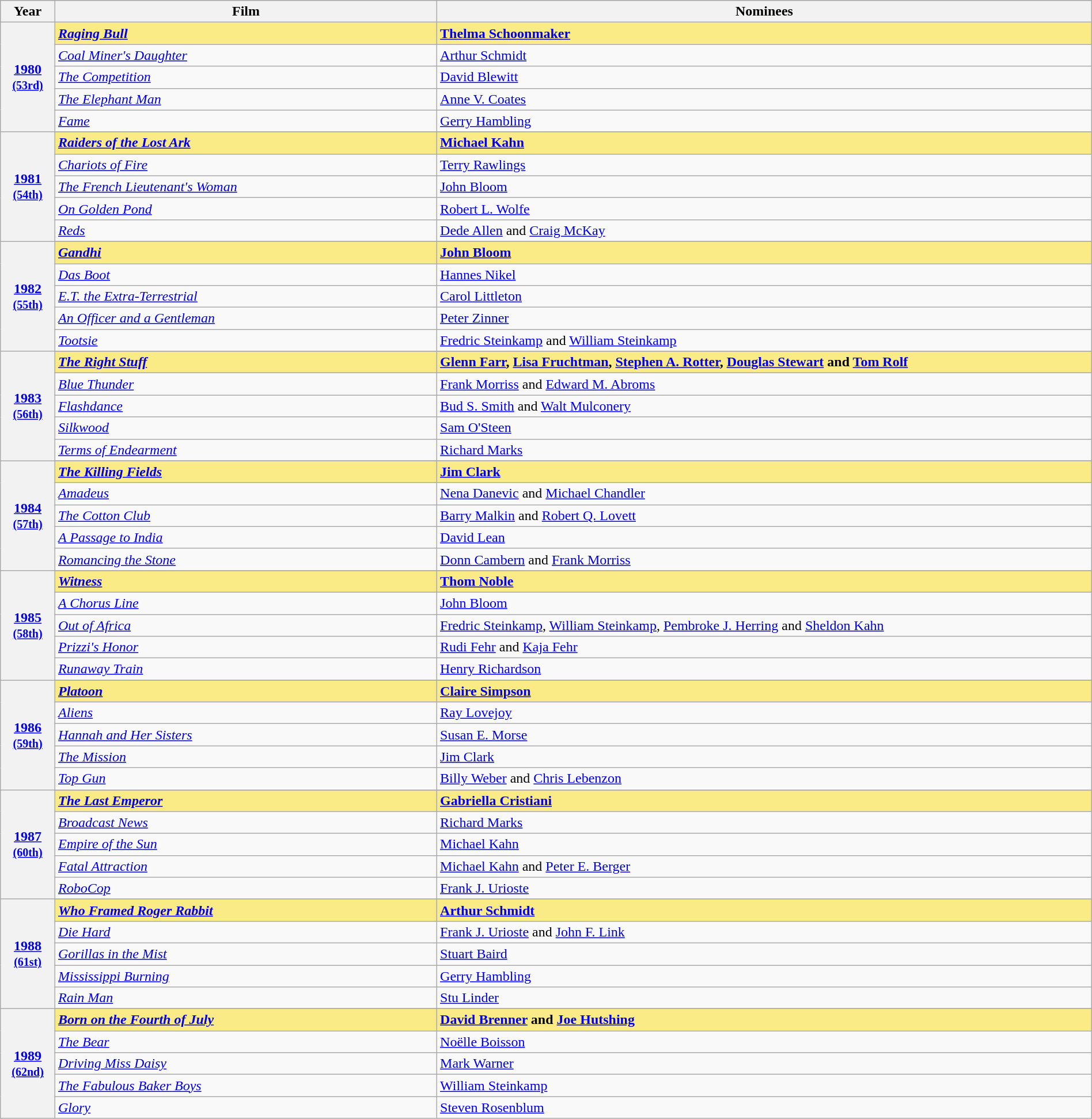<table class="wikitable" style="width:100%">
<tr bgcolor="#bebebe">
<th width="5%">Year</th>
<th width="35%">Film</th>
<th width="60%">Nominees</th>
</tr>
<tr style="background:#FAEB86">
<th rowspan="5"><a href='#'>1980</a><br><small><a href='#'>(53rd)</a></small></th>
<td><strong><em><a href='#'>Raging Bull</a></em></strong></td>
<td><strong><a href='#'>Thelma Schoonmaker</a></strong></td>
</tr>
<tr>
<td><em><a href='#'>Coal Miner's Daughter</a></em></td>
<td><a href='#'>Arthur Schmidt</a></td>
</tr>
<tr>
<td><em><a href='#'>The Competition</a></em></td>
<td><a href='#'>David Blewitt</a></td>
</tr>
<tr>
<td><em><a href='#'>The Elephant Man</a></em></td>
<td><a href='#'>Anne V. Coates</a></td>
</tr>
<tr>
<td><em><a href='#'>Fame</a></em></td>
<td><a href='#'>Gerry Hambling</a></td>
</tr>
<tr>
<th rowspan="6" style="text-align:center"><a href='#'>1981</a><br><small><a href='#'>(54th)</a></small></th>
</tr>
<tr style="background:#FAEB86">
<td><strong><em><a href='#'>Raiders of the Lost Ark</a></em></strong></td>
<td><strong><a href='#'>Michael Kahn</a></strong></td>
</tr>
<tr>
<td><em><a href='#'>Chariots of Fire</a></em></td>
<td><a href='#'>Terry Rawlings</a></td>
</tr>
<tr>
<td><em><a href='#'>The French Lieutenant's Woman</a></em></td>
<td><a href='#'>John Bloom</a></td>
</tr>
<tr>
<td><em><a href='#'>On Golden Pond</a></em></td>
<td><a href='#'>Robert L. Wolfe</a> </td>
</tr>
<tr>
<td><em><a href='#'>Reds</a></em></td>
<td><a href='#'>Dede Allen</a> and <a href='#'>Craig McKay</a></td>
</tr>
<tr>
<th rowspan="6" style="text-align:center"><a href='#'>1982</a><br><small><a href='#'>(55th)</a></small></th>
</tr>
<tr style="background:#FAEB86">
<td><strong><em><a href='#'>Gandhi</a></em></strong></td>
<td><strong><a href='#'>John Bloom</a></strong></td>
</tr>
<tr>
<td><em><a href='#'>Das Boot</a></em></td>
<td><a href='#'>Hannes Nikel</a></td>
</tr>
<tr>
<td><em><a href='#'>E.T. the Extra-Terrestrial</a></em></td>
<td><a href='#'>Carol Littleton</a></td>
</tr>
<tr>
<td><em><a href='#'>An Officer and a Gentleman</a></em></td>
<td><a href='#'>Peter Zinner</a></td>
</tr>
<tr>
<td><em><a href='#'>Tootsie</a></em></td>
<td><a href='#'>Fredric Steinkamp</a> and <a href='#'>William Steinkamp</a></td>
</tr>
<tr>
<th rowspan="6" style="text-align:center"><a href='#'>1983</a><br><small><a href='#'>(56th)</a></small></th>
</tr>
<tr style="background:#FAEB86">
<td><strong><em><a href='#'>The Right Stuff</a></em></strong></td>
<td><strong><a href='#'>Glenn Farr</a>, <a href='#'>Lisa Fruchtman</a>, <a href='#'>Stephen A. Rotter</a>, <a href='#'>Douglas Stewart</a> and <a href='#'>Tom Rolf</a></strong></td>
</tr>
<tr>
<td><em><a href='#'>Blue Thunder</a></em></td>
<td><a href='#'>Frank Morriss</a> and <a href='#'>Edward M. Abroms</a></td>
</tr>
<tr>
<td><em><a href='#'>Flashdance</a></em></td>
<td><a href='#'>Bud S. Smith</a> and <a href='#'>Walt Mulconery</a></td>
</tr>
<tr>
<td><em><a href='#'>Silkwood</a></em></td>
<td><a href='#'>Sam O'Steen</a></td>
</tr>
<tr>
<td><em><a href='#'>Terms of Endearment</a></em></td>
<td><a href='#'>Richard Marks</a></td>
</tr>
<tr>
<th rowspan="6" style="text-align:center"><a href='#'>1984</a><br><small><a href='#'>(57th)</a></small></th>
</tr>
<tr style="background:#FAEB86">
<td><strong><em><a href='#'>The Killing Fields</a></em></strong></td>
<td><strong><a href='#'>Jim Clark</a></strong></td>
</tr>
<tr>
<td><em><a href='#'>Amadeus</a></em></td>
<td><a href='#'>Nena Danevic</a> and <a href='#'>Michael Chandler</a></td>
</tr>
<tr>
<td><em><a href='#'>The Cotton Club</a></em></td>
<td><a href='#'>Barry Malkin</a> and <a href='#'>Robert Q. Lovett</a></td>
</tr>
<tr>
<td><em><a href='#'>A Passage to India</a></em></td>
<td><a href='#'>David Lean</a></td>
</tr>
<tr>
<td><em><a href='#'>Romancing the Stone</a></em></td>
<td><a href='#'>Donn Cambern</a> and <a href='#'>Frank Morriss</a></td>
</tr>
<tr>
<th rowspan="6" style="text-align:center"><a href='#'>1985</a><br><small><a href='#'>(58th)</a></small></th>
</tr>
<tr style="background:#FAEB86">
<td><strong><em><a href='#'>Witness</a></em></strong></td>
<td><strong><a href='#'>Thom Noble</a></strong></td>
</tr>
<tr>
<td><em><a href='#'>A Chorus Line</a></em></td>
<td><a href='#'>John Bloom</a></td>
</tr>
<tr>
<td><em><a href='#'>Out of Africa</a></em></td>
<td><a href='#'>Fredric Steinkamp</a>, <a href='#'>William Steinkamp</a>, <a href='#'>Pembroke J. Herring</a> and <a href='#'>Sheldon Kahn</a></td>
</tr>
<tr>
<td><em><a href='#'>Prizzi's Honor</a></em></td>
<td><a href='#'>Rudi Fehr</a> and <a href='#'>Kaja Fehr</a></td>
</tr>
<tr>
<td><em><a href='#'>Runaway Train</a></em></td>
<td><a href='#'>Henry Richardson</a></td>
</tr>
<tr>
<th rowspan="6" style="text-align:center"><a href='#'>1986</a><br><small><a href='#'>(59th)</a></small></th>
</tr>
<tr style="background:#FAEB86">
<td><strong><em><a href='#'>Platoon</a></em></strong></td>
<td><strong><a href='#'>Claire Simpson</a></strong></td>
</tr>
<tr>
<td><em><a href='#'>Aliens</a></em></td>
<td><a href='#'>Ray Lovejoy</a></td>
</tr>
<tr>
<td><em><a href='#'>Hannah and Her Sisters</a></em></td>
<td><a href='#'>Susan E. Morse</a></td>
</tr>
<tr>
<td><em><a href='#'>The Mission</a></em></td>
<td><a href='#'>Jim Clark</a></td>
</tr>
<tr>
<td><em><a href='#'>Top Gun</a></em></td>
<td><a href='#'>Billy Weber</a> and <a href='#'>Chris Lebenzon</a></td>
</tr>
<tr>
<th rowspan="6" style="text-align:center"><a href='#'>1987</a><br><small><a href='#'>(60th)</a></small></th>
</tr>
<tr style="background:#FAEB86">
<td><strong><em><a href='#'>The Last Emperor</a></em></strong></td>
<td><strong><a href='#'>Gabriella Cristiani</a></strong></td>
</tr>
<tr>
<td><em><a href='#'>Broadcast News</a></em></td>
<td><a href='#'>Richard Marks</a></td>
</tr>
<tr>
<td><em><a href='#'>Empire of the Sun</a></em></td>
<td><a href='#'>Michael Kahn</a></td>
</tr>
<tr>
<td><em><a href='#'>Fatal Attraction</a></em></td>
<td><a href='#'>Michael Kahn</a> and <a href='#'>Peter E. Berger</a></td>
</tr>
<tr>
<td><em><a href='#'>RoboCop</a></em></td>
<td><a href='#'>Frank J. Urioste</a></td>
</tr>
<tr>
<th rowspan="6" style="text-align:center"><a href='#'>1988</a><br><small><a href='#'>(61st)</a></small></th>
</tr>
<tr style="background:#FAEB86">
<td><strong><em><a href='#'>Who Framed Roger Rabbit</a></em></strong></td>
<td><strong><a href='#'>Arthur Schmidt</a></strong></td>
</tr>
<tr>
<td><em><a href='#'>Die Hard</a></em></td>
<td><a href='#'>Frank J. Urioste</a> and <a href='#'>John F. Link</a></td>
</tr>
<tr>
<td><em><a href='#'>Gorillas in the Mist</a></em></td>
<td><a href='#'>Stuart Baird</a></td>
</tr>
<tr>
<td><em><a href='#'>Mississippi Burning</a></em></td>
<td><a href='#'>Gerry Hambling</a></td>
</tr>
<tr>
<td><em><a href='#'>Rain Man</a></em></td>
<td><a href='#'>Stu Linder</a></td>
</tr>
<tr>
<th rowspan="6" style="text-align:center"><a href='#'>1989</a><br><small><a href='#'>(62nd)</a></small></th>
</tr>
<tr style="background:#FAEB86">
<td><strong><em><a href='#'>Born on the Fourth of July</a></em></strong></td>
<td><strong><a href='#'>David Brenner</a> and <a href='#'>Joe Hutshing</a></strong></td>
</tr>
<tr>
<td><em><a href='#'>The Bear</a></em></td>
<td><a href='#'>Noëlle Boisson</a></td>
</tr>
<tr>
<td><em><a href='#'>Driving Miss Daisy</a></em></td>
<td><a href='#'>Mark Warner</a></td>
</tr>
<tr>
<td><em><a href='#'>The Fabulous Baker Boys</a></em></td>
<td><a href='#'>William Steinkamp</a></td>
</tr>
<tr>
<td><em><a href='#'>Glory</a></em></td>
<td><a href='#'>Steven Rosenblum</a></td>
</tr>
</table>
